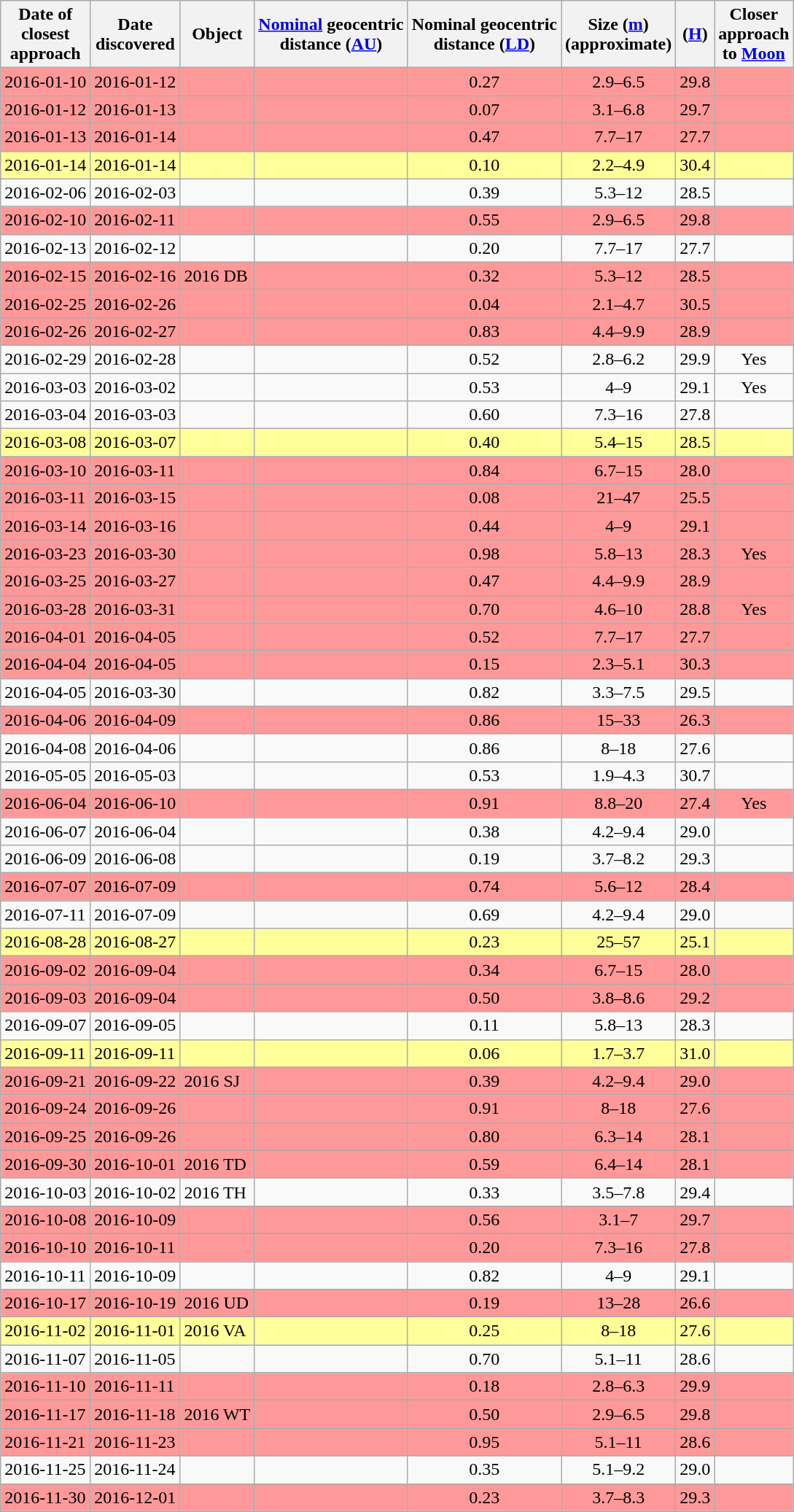<table class="wikitable sortable">
<tr>
<th>Date of<br>closest<br>approach</th>
<th>Date<br>discovered</th>
<th>Object</th>
<th><a href='#'>Nominal</a> geocentric<br>distance (<a href='#'>AU</a>)</th>
<th>Nominal geocentric<br>distance (<a href='#'>LD</a>)</th>
<th data-sort-type="number">Size (<a href='#'>m</a>)<br>(approximate)</th>
<th>(<a href='#'>H</a>)</th>
<th>Closer<br>approach<br>to <a href='#'>Moon</a></th>
</tr>
<tr bgcolor="#ff9999">
<td>2016-01-10</td>
<td>2016-01-12 </td>
<td></td>
<td></td>
<td align="center">0.27</td>
<td align="center">2.9–6.5</td>
<td align="center">29.8</td>
<td></td>
</tr>
<tr bgcolor="#ff9999">
<td>2016-01-12</td>
<td>2016-01-13 </td>
<td></td>
<td></td>
<td align="center">0.07</td>
<td align="center">3.1–6.8</td>
<td align="center">29.7</td>
<td></td>
</tr>
<tr bgcolor="#ff9999">
<td>2016-01-13</td>
<td>2016-01-14 </td>
<td></td>
<td></td>
<td align="center">0.47</td>
<td align="center">7.7–17</td>
<td align="center">27.7</td>
<td></td>
</tr>
<tr bgcolor="#ffff99">
<td>2016-01-14</td>
<td>2016-01-14 </td>
<td></td>
<td></td>
<td align="center">0.10</td>
<td align="center">2.2–4.9</td>
<td align="center">30.4</td>
<td></td>
</tr>
<tr>
<td>2016-02-06</td>
<td>2016-02-03 </td>
<td></td>
<td></td>
<td align="center">0.39</td>
<td align="center">5.3–12</td>
<td align="center">28.5</td>
<td></td>
</tr>
<tr bgcolor="#ff9999">
<td>2016-02-10</td>
<td>2016-02-11 </td>
<td></td>
<td></td>
<td align="center">0.55</td>
<td align="center">2.9–6.5</td>
<td align="center">29.8</td>
<td></td>
</tr>
<tr>
<td>2016-02-13</td>
<td>2016-02-12 </td>
<td></td>
<td></td>
<td align="center">0.20</td>
<td align="center">7.7–17</td>
<td align="center">27.7</td>
<td></td>
</tr>
<tr bgcolor="#ff9999">
<td>2016-02-15</td>
<td>2016-02-16 </td>
<td>2016 DB</td>
<td></td>
<td align="center">0.32</td>
<td align="center">5.3–12</td>
<td align="center">28.5</td>
<td></td>
</tr>
<tr bgcolor="#ff9999">
<td>2016-02-25</td>
<td>2016-02-26 </td>
<td></td>
<td></td>
<td align="center">0.04</td>
<td align="center">2.1–4.7</td>
<td align="center">30.5</td>
<td></td>
</tr>
<tr bgcolor="#ff9999">
<td>2016-02-26</td>
<td>2016-02-27 </td>
<td></td>
<td></td>
<td align="center">0.83</td>
<td align="center">4.4–9.9</td>
<td align="center">28.9</td>
<td></td>
</tr>
<tr>
<td>2016-02-29</td>
<td>2016-02-28 </td>
<td></td>
<td></td>
<td align="center">0.52</td>
<td align="center">2.8–6.2</td>
<td align="center">29.9</td>
<td align="center">Yes</td>
</tr>
<tr>
<td>2016-03-03</td>
<td>2016-03-02 </td>
<td></td>
<td></td>
<td align="center">0.53</td>
<td align="center">4–9</td>
<td align="center">29.1</td>
<td align="center">Yes</td>
</tr>
<tr>
<td>2016-03-04</td>
<td>2016-03-03 </td>
<td></td>
<td></td>
<td align="center">0.60</td>
<td align="center">7.3–16</td>
<td align="center">27.8</td>
<td></td>
</tr>
<tr bgcolor="#ffff99">
<td>2016-03-08</td>
<td>2016-03-07 </td>
<td></td>
<td></td>
<td align="center">0.40</td>
<td align="center">5.4–15</td>
<td align="center">28.5</td>
<td></td>
</tr>
<tr bgcolor="#ff9999">
<td>2016-03-10</td>
<td>2016-03-11 </td>
<td></td>
<td></td>
<td align="center">0.84</td>
<td align="center">6.7–15</td>
<td align="center">28.0</td>
<td></td>
</tr>
<tr bgcolor="#ff9999">
<td>2016-03-11</td>
<td>2016-03-15 </td>
<td></td>
<td></td>
<td align="center">0.08</td>
<td align="center">21–47</td>
<td align="center">25.5</td>
<td></td>
</tr>
<tr bgcolor="#ff9999">
<td>2016-03-14</td>
<td>2016-03-16 </td>
<td></td>
<td></td>
<td align="center">0.44</td>
<td align="center">4–9</td>
<td align="center">29.1</td>
<td></td>
</tr>
<tr bgcolor="#ff9999">
<td>2016-03-23</td>
<td>2016-03-30 </td>
<td></td>
<td></td>
<td align="center">0.98</td>
<td align="center">5.8–13</td>
<td align="center">28.3</td>
<td align="center">Yes</td>
</tr>
<tr bgcolor="#ff9999">
<td>2016-03-25</td>
<td>2016-03-27 </td>
<td></td>
<td></td>
<td align="center">0.47</td>
<td align="center">4.4–9.9</td>
<td align="center">28.9</td>
<td></td>
</tr>
<tr bgcolor="#ff9999">
<td>2016-03-28</td>
<td>2016-03-31 </td>
<td></td>
<td></td>
<td align="center">0.70</td>
<td align="center">4.6–10</td>
<td align="center">28.8</td>
<td align="center">Yes</td>
</tr>
<tr bgcolor="#ff9999">
<td>2016-04-01</td>
<td>2016-04-05 </td>
<td></td>
<td></td>
<td align="center">0.52</td>
<td align="center">7.7–17</td>
<td align="center">27.7</td>
<td></td>
</tr>
<tr bgcolor="#ff9999">
<td>2016-04-04</td>
<td>2016-04-05 </td>
<td></td>
<td></td>
<td align="center">0.15</td>
<td align="center">2.3–5.1</td>
<td align="center">30.3</td>
<td></td>
</tr>
<tr>
<td>2016-04-05</td>
<td>2016-03-30 </td>
<td></td>
<td></td>
<td align="center">0.82</td>
<td align="center">3.3–7.5</td>
<td align="center">29.5</td>
<td></td>
</tr>
<tr bgcolor="#ff9999">
<td>2016-04-06</td>
<td>2016-04-09 </td>
<td></td>
<td></td>
<td align="center">0.86</td>
<td align="center">15–33</td>
<td align="center">26.3</td>
<td></td>
</tr>
<tr>
<td>2016-04-08</td>
<td>2016-04-06 </td>
<td></td>
<td></td>
<td align="center">0.86</td>
<td align="center">8–18</td>
<td align="center">27.6</td>
<td></td>
</tr>
<tr>
<td>2016-05-05</td>
<td>2016-05-03 </td>
<td></td>
<td></td>
<td align="center">0.53</td>
<td align="center">1.9–4.3</td>
<td align="center">30.7</td>
<td></td>
</tr>
<tr bgcolor="#ff9999">
<td>2016-06-04</td>
<td>2016-06-10 </td>
<td></td>
<td></td>
<td align="center">0.91</td>
<td align="center">8.8–20</td>
<td align="center">27.4</td>
<td align="center">Yes</td>
</tr>
<tr>
<td>2016-06-07</td>
<td>2016-06-04 </td>
<td></td>
<td></td>
<td align="center">0.38</td>
<td align="center">4.2–9.4</td>
<td align="center">29.0</td>
<td></td>
</tr>
<tr>
<td>2016-06-09</td>
<td>2016-06-08 </td>
<td></td>
<td></td>
<td align="center">0.19</td>
<td align="center">3.7–8.2</td>
<td align="center">29.3</td>
<td></td>
</tr>
<tr bgcolor="#ff9999">
<td>2016-07-07</td>
<td>2016-07-09 </td>
<td></td>
<td></td>
<td align="center">0.74</td>
<td align="center">5.6–12</td>
<td align="center">28.4</td>
<td></td>
</tr>
<tr>
<td>2016-07-11</td>
<td>2016-07-09 </td>
<td></td>
<td></td>
<td align="center">0.69</td>
<td align="center">4.2–9.4</td>
<td align="center">29.0</td>
<td></td>
</tr>
<tr bgcolor="#ffff99">
<td>2016-08-28</td>
<td>2016-08-27 </td>
<td></td>
<td></td>
<td align="center">0.23</td>
<td align="center">25–57</td>
<td align="center">25.1</td>
<td></td>
</tr>
<tr bgcolor="#ff9999">
<td>2016-09-02</td>
<td>2016-09-04 </td>
<td></td>
<td></td>
<td align="center">0.34</td>
<td align="center">6.7–15</td>
<td align="center">28.0</td>
<td></td>
</tr>
<tr bgcolor="#ff9999">
<td>2016-09-03</td>
<td>2016-09-04 </td>
<td></td>
<td></td>
<td align="center">0.50</td>
<td align="center">3.8–8.6</td>
<td align="center">29.2</td>
<td></td>
</tr>
<tr>
<td>2016-09-07</td>
<td>2016-09-05 </td>
<td></td>
<td></td>
<td align="center">0.11</td>
<td align="center">5.8–13</td>
<td align="center">28.3</td>
<td></td>
</tr>
<tr bgcolor="#ffff99">
<td>2016-09-11</td>
<td>2016-09-11 </td>
<td></td>
<td></td>
<td align="center">0.06</td>
<td align="center">1.7–3.7</td>
<td align="center">31.0</td>
<td></td>
</tr>
<tr bgcolor="#ff9999">
<td>2016-09-21</td>
<td>2016-09-22 </td>
<td>2016 SJ</td>
<td></td>
<td align="center">0.39</td>
<td align="center">4.2–9.4</td>
<td align="center">29.0</td>
<td></td>
</tr>
<tr bgcolor="#ff9999">
<td>2016-09-24</td>
<td>2016-09-26 </td>
<td></td>
<td></td>
<td align="center">0.91</td>
<td align="center">8–18</td>
<td align="center">27.6</td>
<td></td>
</tr>
<tr bgcolor="#ff9999">
<td>2016-09-25</td>
<td>2016-09-26 </td>
<td></td>
<td></td>
<td align="center">0.80</td>
<td align="center">6.3–14</td>
<td align="center">28.1</td>
<td></td>
</tr>
<tr bgcolor="#ff9999">
<td>2016-09-30</td>
<td>2016-10-01 </td>
<td>2016 TD</td>
<td></td>
<td align="center">0.59</td>
<td align="center">6.4–14</td>
<td align="center">28.1</td>
<td></td>
</tr>
<tr>
<td>2016-10-03</td>
<td>2016-10-02 </td>
<td>2016 TH</td>
<td></td>
<td align="center">0.33</td>
<td align="center">3.5–7.8</td>
<td align="center">29.4</td>
<td></td>
</tr>
<tr bgcolor="#ff9999">
<td>2016-10-08</td>
<td>2016-10-09 </td>
<td></td>
<td></td>
<td align="center">0.56</td>
<td align="center">3.1–7</td>
<td align="center">29.7</td>
<td></td>
</tr>
<tr bgcolor="#ff9999">
<td>2016-10-10</td>
<td>2016-10-11 </td>
<td></td>
<td></td>
<td align="center">0.20</td>
<td align="center">7.3–16</td>
<td align="center">27.8</td>
<td></td>
</tr>
<tr>
<td>2016-10-11</td>
<td>2016-10-09 </td>
<td></td>
<td></td>
<td align="center">0.82</td>
<td align="center">4–9</td>
<td align="center">29.1</td>
<td></td>
</tr>
<tr bgcolor="#ff9999">
<td>2016-10-17</td>
<td>2016-10-19 </td>
<td>2016 UD</td>
<td></td>
<td align="center">0.19</td>
<td align="center">13–28</td>
<td align="center">26.6</td>
<td></td>
</tr>
<tr bgcolor="#ffff99">
<td>2016-11-02</td>
<td>2016-11-01 </td>
<td>2016 VA</td>
<td></td>
<td align="center">0.25</td>
<td align="center">8–18</td>
<td align="center">27.6</td>
<td></td>
</tr>
<tr>
<td>2016-11-07</td>
<td>2016-11-05 </td>
<td></td>
<td></td>
<td align="center">0.70</td>
<td align="center">5.1–11</td>
<td align="center">28.6</td>
<td></td>
</tr>
<tr bgcolor="#ff9999">
<td>2016-11-10</td>
<td>2016-11-11 </td>
<td></td>
<td></td>
<td align="center">0.18</td>
<td align="center">2.8–6.3</td>
<td align="center">29.9</td>
<td></td>
</tr>
<tr bgcolor="#ff9999">
<td>2016-11-17</td>
<td>2016-11-18 </td>
<td>2016 WT</td>
<td></td>
<td align="center">0.50</td>
<td align="center">2.9–6.5</td>
<td align="center">29.8</td>
<td></td>
</tr>
<tr bgcolor="#ff9999">
<td>2016-11-21</td>
<td>2016-11-23 </td>
<td></td>
<td></td>
<td align="center">0.95</td>
<td align="center">5.1–11</td>
<td align="center">28.6</td>
<td></td>
</tr>
<tr>
<td>2016-11-25</td>
<td>2016-11-24 </td>
<td></td>
<td></td>
<td align="center">0.35</td>
<td align="center">5.1–9.2</td>
<td align="center">29.0</td>
<td></td>
</tr>
<tr bgcolor="#ff9999">
<td>2016-11-30</td>
<td>2016-12-01 </td>
<td></td>
<td></td>
<td align="center">0.23</td>
<td align="center">3.7–8.3</td>
<td align="center">29.3</td>
<td></td>
</tr>
</table>
